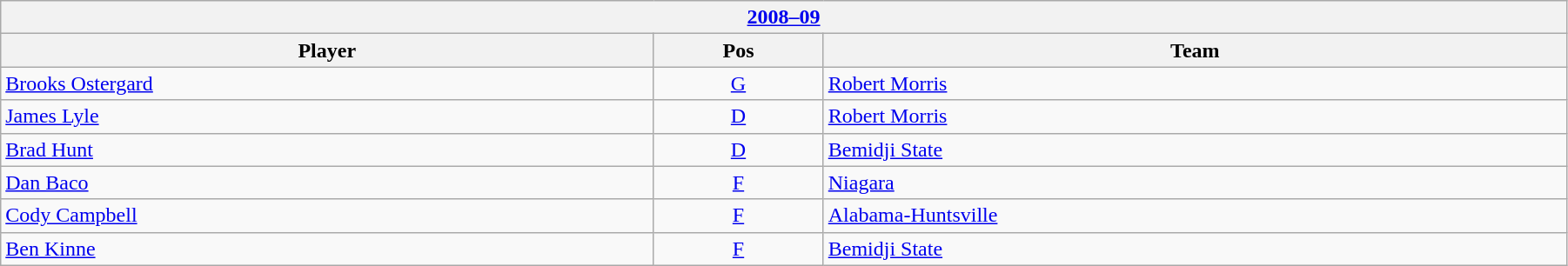<table class="wikitable" width=95%>
<tr>
<th colspan=3><a href='#'>2008–09</a></th>
</tr>
<tr>
<th>Player</th>
<th>Pos</th>
<th>Team</th>
</tr>
<tr>
<td><a href='#'>Brooks Ostergard</a></td>
<td style="text-align:center;"><a href='#'>G</a></td>
<td><a href='#'>Robert Morris</a></td>
</tr>
<tr>
<td><a href='#'>James Lyle</a></td>
<td style="text-align:center;"><a href='#'>D</a></td>
<td><a href='#'>Robert Morris</a></td>
</tr>
<tr>
<td><a href='#'>Brad Hunt</a></td>
<td style="text-align:center;"><a href='#'>D</a></td>
<td><a href='#'>Bemidji State</a></td>
</tr>
<tr>
<td><a href='#'>Dan Baco</a></td>
<td style="text-align:center;"><a href='#'>F</a></td>
<td><a href='#'>Niagara</a></td>
</tr>
<tr>
<td><a href='#'>Cody Campbell</a></td>
<td style="text-align:center;"><a href='#'>F</a></td>
<td><a href='#'>Alabama-Huntsville</a></td>
</tr>
<tr>
<td><a href='#'>Ben Kinne</a></td>
<td style="text-align:center;"><a href='#'>F</a></td>
<td><a href='#'>Bemidji State</a></td>
</tr>
</table>
